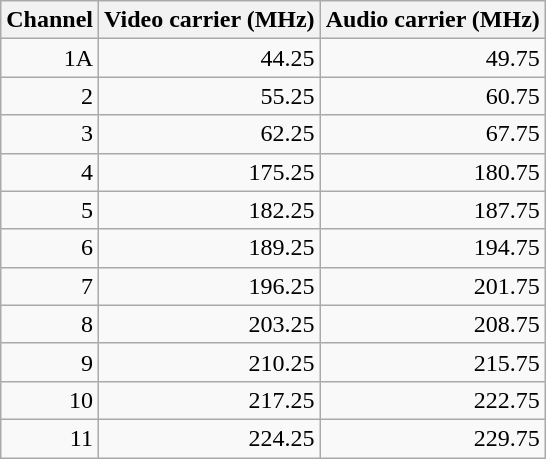<table class="wikitable" style="text-align:right">
<tr>
<th>Channel</th>
<th>Video carrier (MHz)</th>
<th>Audio carrier (MHz)</th>
</tr>
<tr>
<td>1A</td>
<td>44.25</td>
<td>49.75</td>
</tr>
<tr>
<td>2</td>
<td>55.25</td>
<td>60.75</td>
</tr>
<tr>
<td>3</td>
<td>62.25</td>
<td>67.75</td>
</tr>
<tr>
<td>4</td>
<td>175.25</td>
<td>180.75</td>
</tr>
<tr>
<td>5</td>
<td>182.25</td>
<td>187.75</td>
</tr>
<tr>
<td>6</td>
<td>189.25</td>
<td>194.75</td>
</tr>
<tr>
<td>7</td>
<td>196.25</td>
<td>201.75</td>
</tr>
<tr>
<td>8</td>
<td>203.25</td>
<td>208.75</td>
</tr>
<tr>
<td>9</td>
<td>210.25</td>
<td>215.75</td>
</tr>
<tr>
<td>10</td>
<td>217.25</td>
<td>222.75</td>
</tr>
<tr>
<td>11</td>
<td>224.25</td>
<td>229.75</td>
</tr>
</table>
